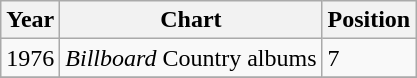<table class="wikitable">
<tr>
<th>Year</th>
<th>Chart</th>
<th>Position</th>
</tr>
<tr>
<td>1976</td>
<td><em>Billboard</em> Country albums</td>
<td>7</td>
</tr>
<tr>
</tr>
</table>
